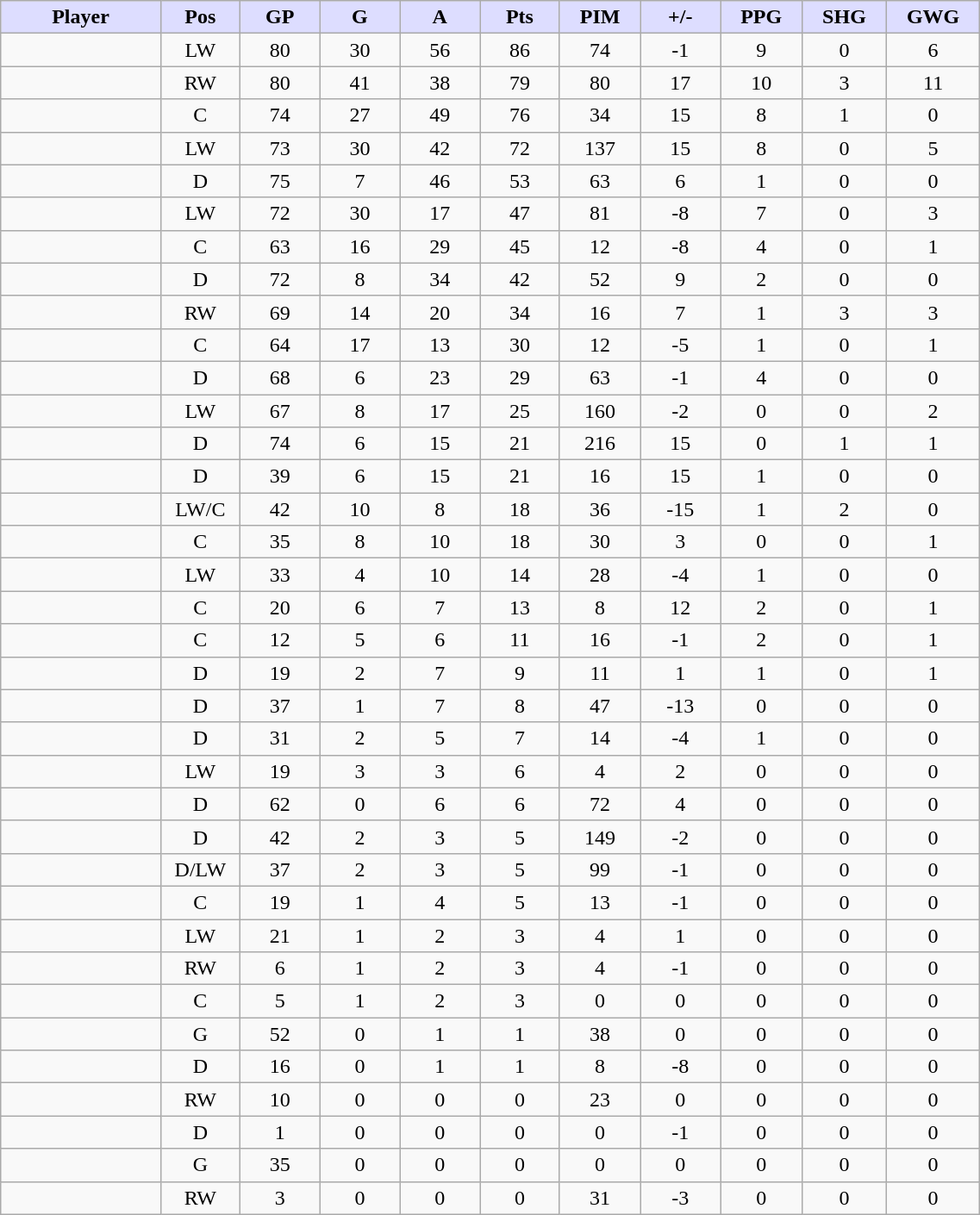<table style="width:60%;" class="wikitable sortable">
<tr style="text-align:center;">
<th style="background:#ddf; width:10%;">Player</th>
<th style="background:#ddf; width:3%;" title="Position">Pos</th>
<th style="background:#ddf; width:5%;" title="Games played">GP</th>
<th style="background:#ddf; width:5%;" title="Goals">G</th>
<th style="background:#ddf; width:5%;" title="Assists">A</th>
<th style="background:#ddf; width:5%;" title="Points">Pts</th>
<th style="background:#ddf; width:5%;" title="Penalties in Minutes">PIM</th>
<th style="background:#ddf; width:5%;" title="Plus/Minus">+/-</th>
<th style="background:#ddf; width:5%;" title="Power Play Goals">PPG</th>
<th style="background:#ddf; width:5%;" title="Short-handed Goals">SHG</th>
<th style="background:#ddf; width:5%;" title="Game-winning Goals">GWG</th>
</tr>
<tr style="text-align:center;">
<td style="text-align:right;"></td>
<td>LW</td>
<td>80</td>
<td>30</td>
<td>56</td>
<td>86</td>
<td>74</td>
<td>-1</td>
<td>9</td>
<td>0</td>
<td>6</td>
</tr>
<tr style="text-align:center;">
<td style="text-align:right;"></td>
<td>RW</td>
<td>80</td>
<td>41</td>
<td>38</td>
<td>79</td>
<td>80</td>
<td>17</td>
<td>10</td>
<td>3</td>
<td>11</td>
</tr>
<tr style="text-align:center;">
<td style="text-align:right;"></td>
<td>C</td>
<td>74</td>
<td>27</td>
<td>49</td>
<td>76</td>
<td>34</td>
<td>15</td>
<td>8</td>
<td>1</td>
<td>0</td>
</tr>
<tr style="text-align:center;">
<td style="text-align:right;"></td>
<td>LW</td>
<td>73</td>
<td>30</td>
<td>42</td>
<td>72</td>
<td>137</td>
<td>15</td>
<td>8</td>
<td>0</td>
<td>5</td>
</tr>
<tr style="text-align:center;">
<td style="text-align:right;"></td>
<td>D</td>
<td>75</td>
<td>7</td>
<td>46</td>
<td>53</td>
<td>63</td>
<td>6</td>
<td>1</td>
<td>0</td>
<td>0</td>
</tr>
<tr style="text-align:center;">
<td style="text-align:right;"></td>
<td>LW</td>
<td>72</td>
<td>30</td>
<td>17</td>
<td>47</td>
<td>81</td>
<td>-8</td>
<td>7</td>
<td>0</td>
<td>3</td>
</tr>
<tr style="text-align:center;">
<td style="text-align:right;"></td>
<td>C</td>
<td>63</td>
<td>16</td>
<td>29</td>
<td>45</td>
<td>12</td>
<td>-8</td>
<td>4</td>
<td>0</td>
<td>1</td>
</tr>
<tr style="text-align:center;">
<td style="text-align:right;"></td>
<td>D</td>
<td>72</td>
<td>8</td>
<td>34</td>
<td>42</td>
<td>52</td>
<td>9</td>
<td>2</td>
<td>0</td>
<td>0</td>
</tr>
<tr style="text-align:center;">
<td style="text-align:right;"></td>
<td>RW</td>
<td>69</td>
<td>14</td>
<td>20</td>
<td>34</td>
<td>16</td>
<td>7</td>
<td>1</td>
<td>3</td>
<td>3</td>
</tr>
<tr style="text-align:center;">
<td style="text-align:right;"></td>
<td>C</td>
<td>64</td>
<td>17</td>
<td>13</td>
<td>30</td>
<td>12</td>
<td>-5</td>
<td>1</td>
<td>0</td>
<td>1</td>
</tr>
<tr style="text-align:center;">
<td style="text-align:right;"></td>
<td>D</td>
<td>68</td>
<td>6</td>
<td>23</td>
<td>29</td>
<td>63</td>
<td>-1</td>
<td>4</td>
<td>0</td>
<td>0</td>
</tr>
<tr style="text-align:center;">
<td style="text-align:right;"></td>
<td>LW</td>
<td>67</td>
<td>8</td>
<td>17</td>
<td>25</td>
<td>160</td>
<td>-2</td>
<td>0</td>
<td>0</td>
<td>2</td>
</tr>
<tr style="text-align:center;">
<td style="text-align:right;"></td>
<td>D</td>
<td>74</td>
<td>6</td>
<td>15</td>
<td>21</td>
<td>216</td>
<td>15</td>
<td>0</td>
<td>1</td>
<td>1</td>
</tr>
<tr style="text-align:center;">
<td style="text-align:right;"></td>
<td>D</td>
<td>39</td>
<td>6</td>
<td>15</td>
<td>21</td>
<td>16</td>
<td>15</td>
<td>1</td>
<td>0</td>
<td>0</td>
</tr>
<tr style="text-align:center;">
<td style="text-align:right;"></td>
<td>LW/C</td>
<td>42</td>
<td>10</td>
<td>8</td>
<td>18</td>
<td>36</td>
<td>-15</td>
<td>1</td>
<td>2</td>
<td>0</td>
</tr>
<tr style="text-align:center;">
<td style="text-align:right;"></td>
<td>C</td>
<td>35</td>
<td>8</td>
<td>10</td>
<td>18</td>
<td>30</td>
<td>3</td>
<td>0</td>
<td>0</td>
<td>1</td>
</tr>
<tr style="text-align:center;">
<td style="text-align:right;"></td>
<td>LW</td>
<td>33</td>
<td>4</td>
<td>10</td>
<td>14</td>
<td>28</td>
<td>-4</td>
<td>1</td>
<td>0</td>
<td>0</td>
</tr>
<tr style="text-align:center;">
<td style="text-align:right;"></td>
<td>C</td>
<td>20</td>
<td>6</td>
<td>7</td>
<td>13</td>
<td>8</td>
<td>12</td>
<td>2</td>
<td>0</td>
<td>1</td>
</tr>
<tr style="text-align:center;">
<td style="text-align:right;"></td>
<td>C</td>
<td>12</td>
<td>5</td>
<td>6</td>
<td>11</td>
<td>16</td>
<td>-1</td>
<td>2</td>
<td>0</td>
<td>1</td>
</tr>
<tr style="text-align:center;">
<td style="text-align:right;"></td>
<td>D</td>
<td>19</td>
<td>2</td>
<td>7</td>
<td>9</td>
<td>11</td>
<td>1</td>
<td>1</td>
<td>0</td>
<td>1</td>
</tr>
<tr style="text-align:center;">
<td style="text-align:right;"></td>
<td>D</td>
<td>37</td>
<td>1</td>
<td>7</td>
<td>8</td>
<td>47</td>
<td>-13</td>
<td>0</td>
<td>0</td>
<td>0</td>
</tr>
<tr style="text-align:center;">
<td style="text-align:right;"></td>
<td>D</td>
<td>31</td>
<td>2</td>
<td>5</td>
<td>7</td>
<td>14</td>
<td>-4</td>
<td>1</td>
<td>0</td>
<td>0</td>
</tr>
<tr style="text-align:center;">
<td style="text-align:right;"></td>
<td>LW</td>
<td>19</td>
<td>3</td>
<td>3</td>
<td>6</td>
<td>4</td>
<td>2</td>
<td>0</td>
<td>0</td>
<td>0</td>
</tr>
<tr style="text-align:center;">
<td style="text-align:right;"></td>
<td>D</td>
<td>62</td>
<td>0</td>
<td>6</td>
<td>6</td>
<td>72</td>
<td>4</td>
<td>0</td>
<td>0</td>
<td>0</td>
</tr>
<tr style="text-align:center;">
<td style="text-align:right;"></td>
<td>D</td>
<td>42</td>
<td>2</td>
<td>3</td>
<td>5</td>
<td>149</td>
<td>-2</td>
<td>0</td>
<td>0</td>
<td>0</td>
</tr>
<tr style="text-align:center;">
<td style="text-align:right;"></td>
<td>D/LW</td>
<td>37</td>
<td>2</td>
<td>3</td>
<td>5</td>
<td>99</td>
<td>-1</td>
<td>0</td>
<td>0</td>
<td>0</td>
</tr>
<tr style="text-align:center;">
<td style="text-align:right;"></td>
<td>C</td>
<td>19</td>
<td>1</td>
<td>4</td>
<td>5</td>
<td>13</td>
<td>-1</td>
<td>0</td>
<td>0</td>
<td>0</td>
</tr>
<tr style="text-align:center;">
<td style="text-align:right;"></td>
<td>LW</td>
<td>21</td>
<td>1</td>
<td>2</td>
<td>3</td>
<td>4</td>
<td>1</td>
<td>0</td>
<td>0</td>
<td>0</td>
</tr>
<tr style="text-align:center;">
<td style="text-align:right;"></td>
<td>RW</td>
<td>6</td>
<td>1</td>
<td>2</td>
<td>3</td>
<td>4</td>
<td>-1</td>
<td>0</td>
<td>0</td>
<td>0</td>
</tr>
<tr style="text-align:center;">
<td style="text-align:right;"></td>
<td>C</td>
<td>5</td>
<td>1</td>
<td>2</td>
<td>3</td>
<td>0</td>
<td>0</td>
<td>0</td>
<td>0</td>
<td>0</td>
</tr>
<tr style="text-align:center;">
<td style="text-align:right;"></td>
<td>G</td>
<td>52</td>
<td>0</td>
<td>1</td>
<td>1</td>
<td>38</td>
<td>0</td>
<td>0</td>
<td>0</td>
<td>0</td>
</tr>
<tr style="text-align:center;">
<td style="text-align:right;"></td>
<td>D</td>
<td>16</td>
<td>0</td>
<td>1</td>
<td>1</td>
<td>8</td>
<td>-8</td>
<td>0</td>
<td>0</td>
<td>0</td>
</tr>
<tr style="text-align:center;">
<td style="text-align:right;"></td>
<td>RW</td>
<td>10</td>
<td>0</td>
<td>0</td>
<td>0</td>
<td>23</td>
<td>0</td>
<td>0</td>
<td>0</td>
<td>0</td>
</tr>
<tr style="text-align:center;">
<td style="text-align:right;"></td>
<td>D</td>
<td>1</td>
<td>0</td>
<td>0</td>
<td>0</td>
<td>0</td>
<td>-1</td>
<td>0</td>
<td>0</td>
<td>0</td>
</tr>
<tr style="text-align:center;">
<td style="text-align:right;"></td>
<td>G</td>
<td>35</td>
<td>0</td>
<td>0</td>
<td>0</td>
<td>0</td>
<td>0</td>
<td>0</td>
<td>0</td>
<td>0</td>
</tr>
<tr style="text-align:center;">
<td style="text-align:right;"></td>
<td>RW</td>
<td>3</td>
<td>0</td>
<td>0</td>
<td>0</td>
<td>31</td>
<td>-3</td>
<td>0</td>
<td>0</td>
<td>0</td>
</tr>
</table>
